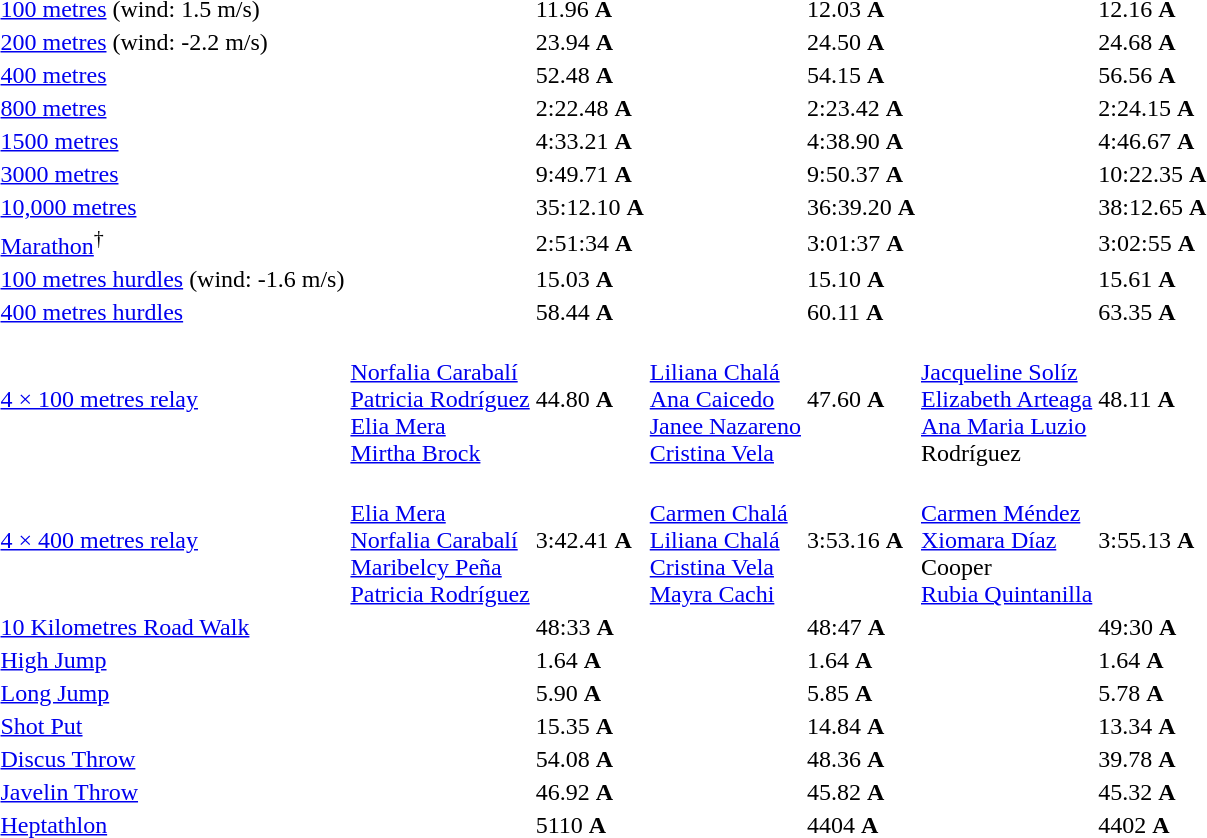<table>
<tr>
<td><a href='#'>100 metres</a> (wind: 1.5 m/s)</td>
<td></td>
<td>11.96 <strong>A</strong></td>
<td></td>
<td>12.03 <strong>A</strong></td>
<td></td>
<td>12.16 <strong>A</strong></td>
</tr>
<tr>
<td><a href='#'>200 metres</a> (wind: -2.2 m/s)</td>
<td></td>
<td>23.94 <strong>A</strong></td>
<td></td>
<td>24.50 <strong>A</strong></td>
<td></td>
<td>24.68 <strong>A</strong></td>
</tr>
<tr>
<td><a href='#'>400 metres</a></td>
<td></td>
<td>52.48 <strong>A</strong></td>
<td></td>
<td>54.15 <strong>A</strong></td>
<td></td>
<td>56.56 <strong>A</strong></td>
</tr>
<tr>
<td><a href='#'>800 metres</a></td>
<td></td>
<td>2:22.48 <strong>A</strong></td>
<td></td>
<td>2:23.42 <strong>A</strong></td>
<td></td>
<td>2:24.15 <strong>A</strong></td>
</tr>
<tr>
<td><a href='#'>1500 metres</a></td>
<td></td>
<td>4:33.21 <strong>A</strong></td>
<td></td>
<td>4:38.90 <strong>A</strong></td>
<td></td>
<td>4:46.67 <strong>A</strong></td>
</tr>
<tr>
<td><a href='#'>3000 metres</a></td>
<td></td>
<td>9:49.71 <strong>A</strong></td>
<td></td>
<td>9:50.37 <strong>A</strong></td>
<td></td>
<td>10:22.35 <strong>A</strong></td>
</tr>
<tr>
<td><a href='#'>10,000 metres</a></td>
<td></td>
<td>35:12.10 <strong>A</strong></td>
<td></td>
<td>36:39.20 <strong>A</strong></td>
<td></td>
<td>38:12.65 <strong>A</strong></td>
</tr>
<tr>
<td><a href='#'>Marathon</a><sup>†</sup></td>
<td></td>
<td>2:51:34 <strong>A</strong></td>
<td></td>
<td>3:01:37 <strong>A</strong></td>
<td></td>
<td>3:02:55 <strong>A</strong></td>
</tr>
<tr>
<td><a href='#'>100 metres hurdles</a> (wind: -1.6 m/s)</td>
<td></td>
<td>15.03 <strong>A</strong></td>
<td></td>
<td>15.10 <strong>A</strong></td>
<td></td>
<td>15.61 <strong>A</strong></td>
</tr>
<tr>
<td><a href='#'>400 metres hurdles</a></td>
<td></td>
<td>58.44 <strong>A</strong></td>
<td></td>
<td>60.11 <strong>A</strong></td>
<td></td>
<td>63.35 <strong>A</strong></td>
</tr>
<tr>
<td><a href='#'>4 × 100 metres relay</a></td>
<td><br><a href='#'>Norfalia Carabalí</a><br><a href='#'>Patricia Rodríguez</a><br><a href='#'>Elia Mera</a><br><a href='#'>Mirtha Brock</a></td>
<td>44.80 <strong>A</strong></td>
<td><br><a href='#'>Liliana Chalá</a><br><a href='#'>Ana Caicedo</a><br><a href='#'>Janee Nazareno</a><br><a href='#'>Cristina Vela</a></td>
<td>47.60 <strong>A</strong></td>
<td><br><a href='#'>Jacqueline Solíz</a><br><a href='#'>Elizabeth Arteaga</a><br><a href='#'>Ana Maria Luzio</a><br>Rodríguez</td>
<td>48.11 <strong>A</strong></td>
</tr>
<tr>
<td><a href='#'>4 × 400 metres relay</a></td>
<td><br><a href='#'>Elia Mera</a><br><a href='#'>Norfalia Carabalí</a><br><a href='#'>Maribelcy Peña</a><br><a href='#'>Patricia Rodríguez</a></td>
<td>3:42.41 <strong>A</strong></td>
<td><br><a href='#'>Carmen Chalá</a><br><a href='#'>Liliana Chalá</a><br><a href='#'>Cristina Vela</a><br><a href='#'>Mayra Cachi</a></td>
<td>3:53.16 <strong>A</strong></td>
<td><br><a href='#'>Carmen Méndez</a><br><a href='#'>Xiomara Díaz</a><br>Cooper<br><a href='#'>Rubia Quintanilla</a></td>
<td>3:55.13 <strong>A</strong></td>
</tr>
<tr>
<td><a href='#'>10 Kilometres Road Walk</a></td>
<td></td>
<td>48:33 <strong>A</strong></td>
<td></td>
<td>48:47 <strong>A</strong></td>
<td></td>
<td>49:30 <strong>A</strong></td>
</tr>
<tr>
<td><a href='#'>High Jump</a></td>
<td></td>
<td>1.64 <strong>A</strong></td>
<td></td>
<td>1.64 <strong>A</strong></td>
<td></td>
<td>1.64 <strong>A</strong></td>
</tr>
<tr>
<td><a href='#'>Long Jump</a></td>
<td></td>
<td>5.90 <strong>A</strong></td>
<td></td>
<td>5.85 <strong>A</strong></td>
<td></td>
<td>5.78 <strong>A</strong></td>
</tr>
<tr>
<td><a href='#'>Shot Put</a></td>
<td></td>
<td>15.35 <strong>A</strong></td>
<td></td>
<td>14.84 <strong>A</strong></td>
<td></td>
<td>13.34 <strong>A</strong></td>
</tr>
<tr>
<td><a href='#'>Discus Throw</a></td>
<td></td>
<td>54.08 <strong>A</strong></td>
<td></td>
<td>48.36 <strong>A</strong></td>
<td></td>
<td>39.78 <strong>A</strong></td>
</tr>
<tr>
<td><a href='#'>Javelin Throw</a></td>
<td></td>
<td>46.92 <strong>A</strong></td>
<td></td>
<td>45.82 <strong>A</strong></td>
<td></td>
<td>45.32 <strong>A</strong></td>
</tr>
<tr>
<td><a href='#'>Heptathlon</a></td>
<td></td>
<td>5110 <strong>A</strong></td>
<td></td>
<td>4404 <strong>A</strong></td>
<td></td>
<td>4402 <strong>A</strong></td>
</tr>
</table>
